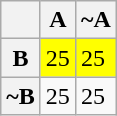<table class="wikitable">
<tr>
<th></th>
<th>A</th>
<th>~A</th>
</tr>
<tr>
<th>B</th>
<td style="background:yellow">25</td>
<td style="background:yellow">25</td>
</tr>
<tr>
<th>~B</th>
<td>25</td>
<td>25</td>
</tr>
</table>
